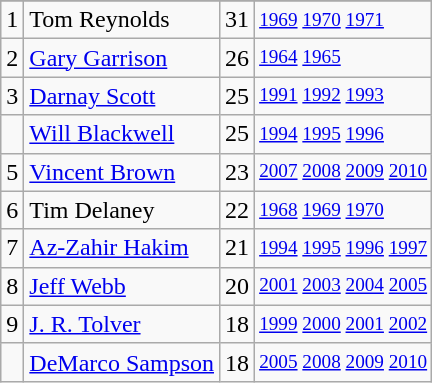<table class="wikitable">
<tr>
</tr>
<tr>
<td>1</td>
<td>Tom Reynolds</td>
<td>31</td>
<td style="font-size:80%;"><a href='#'>1969</a> <a href='#'>1970</a> <a href='#'>1971</a></td>
</tr>
<tr>
<td>2</td>
<td><a href='#'>Gary Garrison</a></td>
<td>26</td>
<td style="font-size:80%;"><a href='#'>1964</a> <a href='#'>1965</a></td>
</tr>
<tr>
<td>3</td>
<td><a href='#'>Darnay Scott</a></td>
<td>25</td>
<td style="font-size:80%;"><a href='#'>1991</a> <a href='#'>1992</a> <a href='#'>1993</a></td>
</tr>
<tr>
<td></td>
<td><a href='#'>Will Blackwell</a></td>
<td>25</td>
<td style="font-size:80%;"><a href='#'>1994</a> <a href='#'>1995</a> <a href='#'>1996</a></td>
</tr>
<tr>
<td>5</td>
<td><a href='#'>Vincent Brown</a></td>
<td>23</td>
<td style="font-size:80%;"><a href='#'>2007</a> <a href='#'>2008</a> <a href='#'>2009</a> <a href='#'>2010</a></td>
</tr>
<tr>
<td>6</td>
<td>Tim Delaney</td>
<td>22</td>
<td style="font-size:80%;"><a href='#'>1968</a> <a href='#'>1969</a> <a href='#'>1970</a></td>
</tr>
<tr>
<td>7</td>
<td><a href='#'>Az-Zahir Hakim</a></td>
<td>21</td>
<td style="font-size:80%;"><a href='#'>1994</a> <a href='#'>1995</a> <a href='#'>1996</a> <a href='#'>1997</a></td>
</tr>
<tr>
<td>8</td>
<td><a href='#'>Jeff Webb</a></td>
<td>20</td>
<td style="font-size:80%;"><a href='#'>2001</a> <a href='#'>2003</a> <a href='#'>2004</a> <a href='#'>2005</a></td>
</tr>
<tr>
<td>9</td>
<td><a href='#'>J. R. Tolver</a></td>
<td>18</td>
<td style="font-size:80%;"><a href='#'>1999</a> <a href='#'>2000</a> <a href='#'>2001</a> <a href='#'>2002</a></td>
</tr>
<tr>
<td></td>
<td><a href='#'>DeMarco Sampson</a></td>
<td>18</td>
<td style="font-size:80%;"><a href='#'>2005</a> <a href='#'>2008</a> <a href='#'>2009</a> <a href='#'>2010</a></td>
</tr>
</table>
